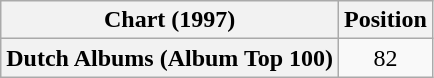<table class="wikitable plainrowheaders" style="text-align:center">
<tr>
<th scope="col">Chart (1997)</th>
<th scope="col">Position</th>
</tr>
<tr>
<th scope="row">Dutch Albums (Album Top 100)</th>
<td>82</td>
</tr>
</table>
